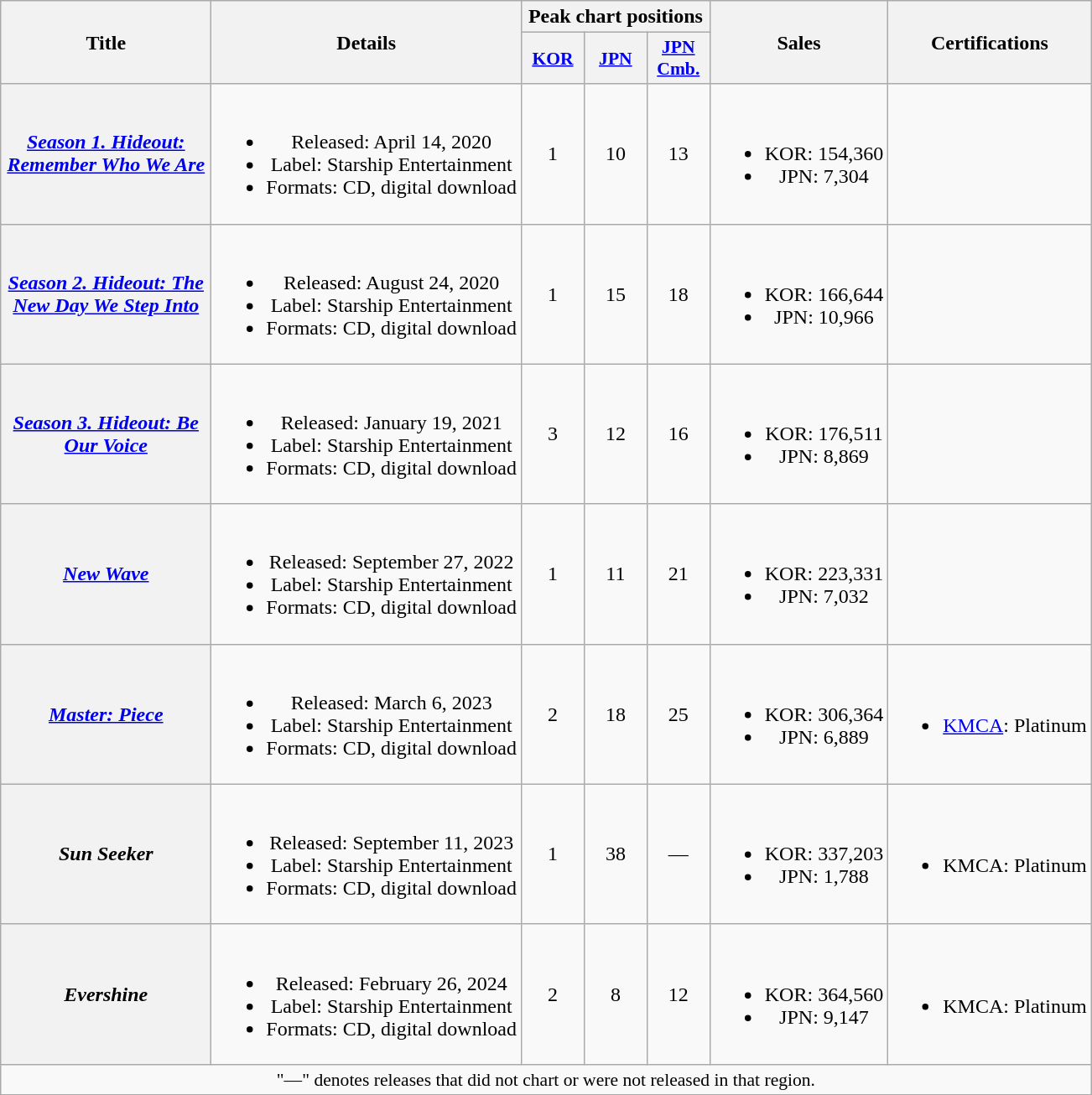<table class="wikitable plainrowheaders" style="text-align:center">
<tr>
<th scope="col" rowspan="2" style="width:10em">Title</th>
<th scope="col" rowspan="2">Details</th>
<th scope="col" colspan="3">Peak chart positions</th>
<th scope="col" rowspan="2">Sales</th>
<th scope="col" rowspan="2">Certifications</th>
</tr>
<tr>
<th scope="col" style="width:3em;font-size:90%"><a href='#'>KOR</a><br></th>
<th scope="col" style="width:3em;font-size:90%"><a href='#'>JPN</a><br></th>
<th scope="col" style="width:3em;font-size:90%"><a href='#'>JPN<br>Cmb.</a><br></th>
</tr>
<tr>
<th scope="row"><em><a href='#'>Season 1. Hideout: Remember Who We Are</a></em></th>
<td><br><ul><li>Released: April 14, 2020</li><li>Label: Starship Entertainment</li><li>Formats: CD, digital download</li></ul></td>
<td>1</td>
<td>10</td>
<td>13</td>
<td><br><ul><li>KOR: 154,360</li><li>JPN: 7,304</li></ul></td>
<td></td>
</tr>
<tr>
<th scope="row"><em><a href='#'>Season 2. Hideout: The New Day We Step Into</a></em></th>
<td><br><ul><li>Released: August 24, 2020</li><li>Label: Starship Entertainment</li><li>Formats: CD, digital download</li></ul></td>
<td>1</td>
<td>15</td>
<td>18</td>
<td><br><ul><li>KOR: 166,644</li><li>JPN: 10,966</li></ul></td>
<td></td>
</tr>
<tr>
<th scope="row"><em><a href='#'>Season 3. Hideout: Be Our Voice</a></em></th>
<td><br><ul><li>Released: January 19, 2021</li><li>Label: Starship Entertainment</li><li>Formats: CD, digital download</li></ul></td>
<td>3</td>
<td>12</td>
<td>16</td>
<td><br><ul><li>KOR: 176,511</li><li>JPN: 8,869</li></ul></td>
<td></td>
</tr>
<tr>
<th scope="row"><em><a href='#'>New Wave</a></em></th>
<td><br><ul><li>Released: September 27, 2022</li><li>Label: Starship Entertainment</li><li>Formats: CD, digital download</li></ul></td>
<td>1</td>
<td>11</td>
<td>21</td>
<td><br><ul><li>KOR: 223,331</li><li>JPN: 7,032</li></ul></td>
<td></td>
</tr>
<tr>
<th scope="row"><em><a href='#'>Master: Piece</a></em></th>
<td><br><ul><li>Released: March 6, 2023</li><li>Label: Starship Entertainment</li><li>Formats: CD, digital download</li></ul></td>
<td>2</td>
<td>18</td>
<td>25</td>
<td><br><ul><li>KOR: 306,364</li><li>JPN: 6,889</li></ul></td>
<td><br><ul><li><a href='#'>KMCA</a>: Platinum</li></ul></td>
</tr>
<tr>
<th scope="row"><em>Sun Seeker</em></th>
<td><br><ul><li>Released: September 11, 2023</li><li>Label: Starship Entertainment</li><li>Formats: CD, digital download</li></ul></td>
<td>1</td>
<td>38</td>
<td>—</td>
<td><br><ul><li>KOR: 337,203</li><li>JPN: 1,788</li></ul></td>
<td><br><ul><li>KMCA: Platinum</li></ul></td>
</tr>
<tr>
<th scope="row"><em>Evershine</em></th>
<td><br><ul><li>Released: February 26, 2024</li><li>Label: Starship Entertainment</li><li>Formats: CD, digital download</li></ul></td>
<td>2</td>
<td>8</td>
<td>12</td>
<td><br><ul><li>KOR: 364,560</li><li>JPN: 9,147</li></ul></td>
<td><br><ul><li>KMCA: Platinum</li></ul></td>
</tr>
<tr>
<td colspan="7" style="font-size:90%">"—" denotes releases that did not chart or were not released in that region.</td>
</tr>
</table>
